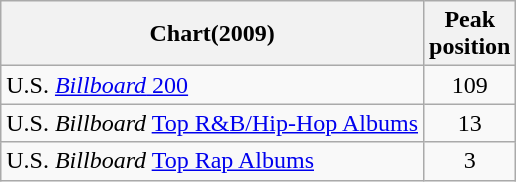<table class="wikitable">
<tr>
<th>Chart(2009)</th>
<th>Peak<br>position</th>
</tr>
<tr>
<td>U.S. <a href='#'><em>Billboard</em> 200</a></td>
<td style="text-align:center;">109</td>
</tr>
<tr>
<td>U.S. <em>Billboard</em> <a href='#'>Top R&B/Hip-Hop Albums</a></td>
<td style="text-align:center;">13</td>
</tr>
<tr>
<td>U.S. <em>Billboard</em> <a href='#'>Top Rap Albums</a></td>
<td style="text-align:center;">3</td>
</tr>
</table>
